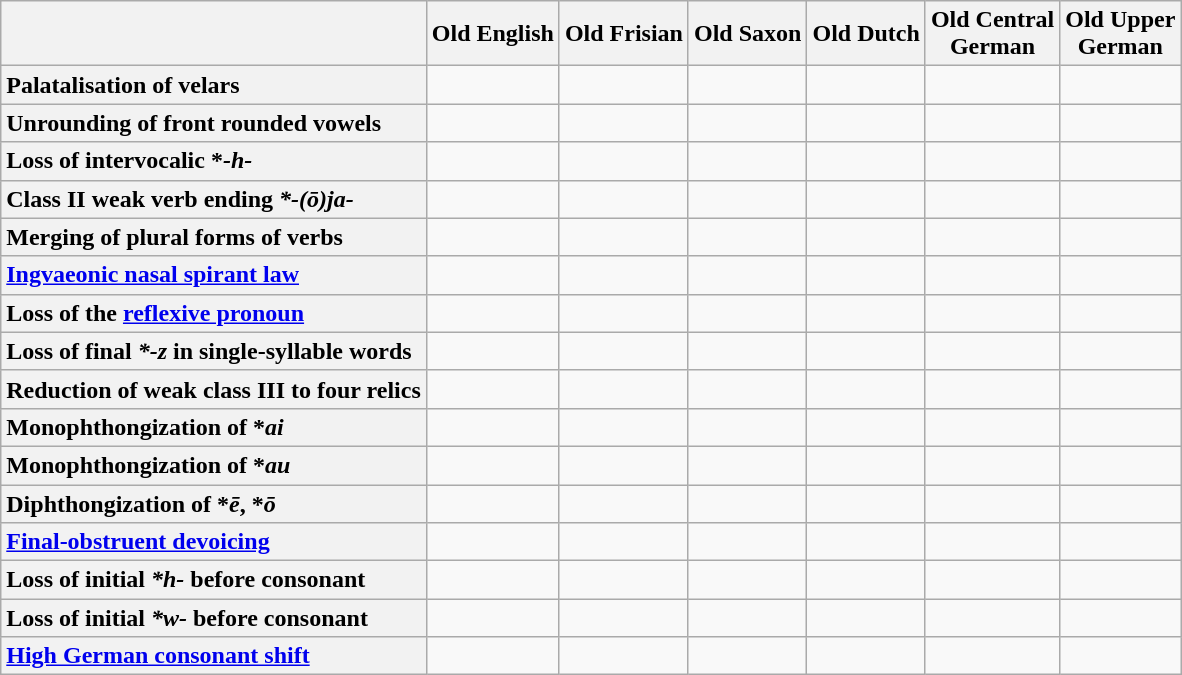<table class="wikitable">
<tr>
<th></th>
<th scope="col">Old English</th>
<th scope="col">Old Frisian</th>
<th scope="col">Old Saxon</th>
<th scope="col">Old Dutch</th>
<th scope="col">Old Central<br>German</th>
<th scope="col">Old Upper<br>German</th>
</tr>
<tr>
<th scope="row" style="text-align:left">Palatalisation of velars</th>
<td></td>
<td></td>
<td></td>
<td></td>
<td></td>
<td></td>
</tr>
<tr>
<th scope="row" style="text-align:left">Unrounding of front rounded vowels</th>
<td></td>
<td></td>
<td></td>
<td></td>
<td></td>
<td></td>
</tr>
<tr>
<th scope="row" style="text-align:left">Loss of intervocalic *<em>-h-</em></th>
<td></td>
<td></td>
<td></td>
<td></td>
<td></td>
<td></td>
</tr>
<tr>
<th scope="row" style="text-align:left">Class II weak verb ending <em>*-(ō)ja-</em></th>
<td></td>
<td></td>
<td></td>
<td></td>
<td></td>
<td></td>
</tr>
<tr>
<th scope="row" style="text-align:left">Merging of plural forms of verbs</th>
<td></td>
<td></td>
<td></td>
<td></td>
<td></td>
<td></td>
</tr>
<tr>
<th scope="row" style="text-align:left"><a href='#'>Ingvaeonic nasal spirant law</a></th>
<td></td>
<td></td>
<td></td>
<td></td>
<td></td>
<td></td>
</tr>
<tr>
<th scope="row" style="text-align:left">Loss of the <a href='#'>reflexive pronoun</a></th>
<td></td>
<td></td>
<td></td>
<td></td>
<td></td>
<td></td>
</tr>
<tr>
<th scope="row" style="text-align:left">Loss of final <em>*-z</em> in single-syllable words</th>
<td></td>
<td></td>
<td></td>
<td></td>
<td></td>
<td></td>
</tr>
<tr>
<th scope="row" style="text-align:left">Reduction of weak class III to four relics</th>
<td></td>
<td></td>
<td></td>
<td></td>
<td></td>
<td></td>
</tr>
<tr>
<th scope="row" style="text-align:left">Monophthongization of *<em>ai</em></th>
<td></td>
<td></td>
<td></td>
<td></td>
<td></td>
<td></td>
</tr>
<tr>
<th scope="row" style="text-align:left">Monophthongization of *<em>au</em></th>
<td></td>
<td></td>
<td></td>
<td></td>
<td></td>
<td></td>
</tr>
<tr>
<th scope="row" style="text-align:left">Diphthongization of *<em>ē</em>, *<em>ō</em></th>
<td></td>
<td></td>
<td></td>
<td></td>
<td></td>
<td></td>
</tr>
<tr>
<th scope="row" style="text-align:left"><a href='#'>Final-obstruent devoicing</a></th>
<td></td>
<td></td>
<td></td>
<td></td>
<td></td>
<td></td>
</tr>
<tr>
<th scope="row" style="text-align:left">Loss of initial <em>*h-</em> before consonant</th>
<td></td>
<td></td>
<td></td>
<td></td>
<td></td>
<td></td>
</tr>
<tr>
<th scope="row" style="text-align:left">Loss of initial <em>*w-</em> before consonant</th>
<td></td>
<td></td>
<td></td>
<td></td>
<td></td>
<td></td>
</tr>
<tr>
<th scope="row" style="text-align:left"><a href='#'>High German consonant shift</a></th>
<td></td>
<td></td>
<td></td>
<td></td>
<td></td>
<td></td>
</tr>
</table>
